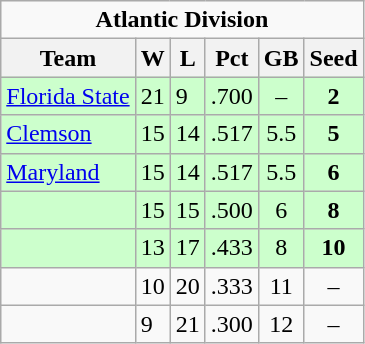<table class="wikitable" style="float:left;margin-right:1em;">
<tr>
<td colspan="6" align="center"><strong>Atlantic Division</strong></td>
</tr>
<tr>
<th>Team</th>
<th>W</th>
<th>L</th>
<th>Pct</th>
<th>GB</th>
<th>Seed</th>
</tr>
<tr bgcolor="#ccffcc">
<td><a href='#'>Florida State</a></td>
<td>21</td>
<td>9</td>
<td>.700</td>
<td align=center>–</td>
<td align=center><strong>2</strong></td>
</tr>
<tr bgcolor="#ccffcc">
<td><a href='#'>Clemson</a></td>
<td>15</td>
<td>14</td>
<td>.517</td>
<td align=center>5.5</td>
<td align=center><strong>5</strong></td>
</tr>
<tr bgcolor="#ccffcc">
<td><a href='#'>Maryland</a></td>
<td>15</td>
<td>14</td>
<td>.517</td>
<td align=center>5.5</td>
<td align=center><strong>6</strong></td>
</tr>
<tr bgcolor="#ccffcc">
<td></td>
<td>15</td>
<td>15</td>
<td>.500</td>
<td align=center>6</td>
<td align=center><strong>8</strong></td>
</tr>
<tr bgcolor="#ccffcc">
<td></td>
<td>13</td>
<td>17</td>
<td>.433</td>
<td align=center>8</td>
<td align=center><strong>10</strong></td>
</tr>
<tr>
<td></td>
<td>10</td>
<td>20</td>
<td>.333</td>
<td align=center>11</td>
<td align=center>–</td>
</tr>
<tr>
<td></td>
<td>9</td>
<td>21</td>
<td>.300</td>
<td align=center>12</td>
<td align=center>–</td>
</tr>
</table>
